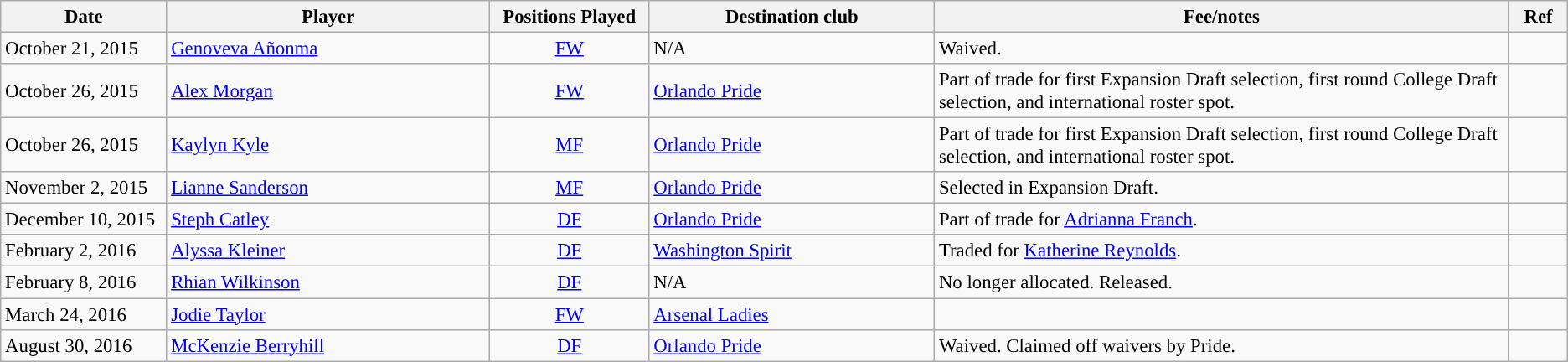<table class="wikitable" style="text-align:left; font-size:95%;">
<tr>
<th style="width:125px;">Date</th>
<th style="width:250px;">Player</th>
<th style="width:120px;">Positions Played</th>
<th style="width:220px;">Destination club</th>
<th style="width:450px;">Fee/notes</th>
<th style="width:40px;">Ref</th>
</tr>
<tr>
<td>October 21, 2015</td>
<td> <a href='#'>Genoveva Añonma</a></td>
<td style="text-align:center;"><a href='#'>FW</a></td>
<td>N/A</td>
<td>Waived.</td>
<td></td>
</tr>
<tr>
<td>October 26, 2015</td>
<td> <a href='#'>Alex Morgan</a></td>
<td style="text-align:center;"><a href='#'>FW</a></td>
<td> <a href='#'>Orlando Pride</a></td>
<td>Part of trade for first Expansion Draft selection, first round College Draft selection, and international roster spot.</td>
<td></td>
</tr>
<tr>
<td>October 26, 2015</td>
<td> <a href='#'>Kaylyn Kyle</a></td>
<td style="text-align:center;"><a href='#'>MF</a></td>
<td> <a href='#'>Orlando Pride</a></td>
<td>Part of trade for first Expansion Draft selection, first round College Draft selection, and international roster spot.</td>
<td></td>
</tr>
<tr>
<td>November 2, 2015</td>
<td> <a href='#'>Lianne Sanderson</a></td>
<td style="text-align:center;"><a href='#'>MF</a></td>
<td> <a href='#'>Orlando Pride</a></td>
<td>Selected in Expansion Draft.</td>
<td></td>
</tr>
<tr>
<td>December 10, 2015</td>
<td> <a href='#'>Steph Catley</a></td>
<td style="text-align:center;"><a href='#'>DF</a></td>
<td> <a href='#'>Orlando Pride</a></td>
<td>Part of trade for <a href='#'>Adrianna Franch</a>.</td>
<td></td>
</tr>
<tr>
<td>February 2, 2016</td>
<td> <a href='#'>Alyssa Kleiner</a></td>
<td style="text-align:center;"><a href='#'>DF</a></td>
<td> <a href='#'>Washington Spirit</a></td>
<td>Traded for <a href='#'>Katherine Reynolds</a>.</td>
<td></td>
</tr>
<tr>
<td>February 8, 2016</td>
<td> <a href='#'>Rhian Wilkinson</a></td>
<td style="text-align:center;"><a href='#'>DF</a></td>
<td>N/A</td>
<td>No longer allocated.  Released.</td>
<td></td>
</tr>
<tr>
<td>March 24, 2016</td>
<td> <a href='#'>Jodie Taylor</a></td>
<td style="text-align:center;"><a href='#'>FW</a></td>
<td> <a href='#'>Arsenal Ladies</a></td>
<td></td>
<td></td>
</tr>
<tr>
<td>August 30, 2016</td>
<td> <a href='#'>McKenzie Berryhill</a></td>
<td style="text-align:center;"><a href='#'>DF</a></td>
<td> <a href='#'>Orlando Pride</a></td>
<td>Waived. Claimed off waivers by Pride.</td>
<td></td>
</tr>
</table>
